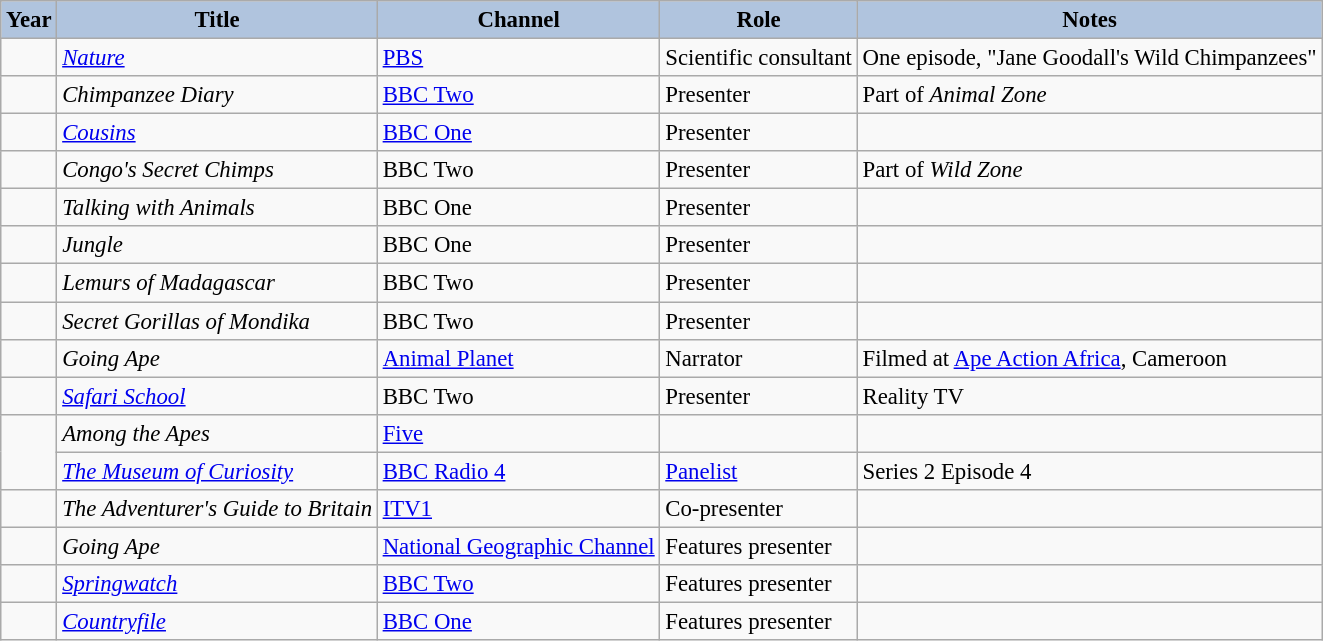<table class="wikitable" style="font-size:95%;">
<tr>
<th style="background:#B0C4DE;">Year</th>
<th style="background:#B0C4DE;">Title</th>
<th style="background:#B0C4DE;">Channel</th>
<th style="background:#B0C4DE;">Role</th>
<th style="background:#B0C4DE;">Notes</th>
</tr>
<tr>
<td rowspan="1"></td>
<td><em><a href='#'>Nature</a></em></td>
<td><a href='#'>PBS</a></td>
<td>Scientific consultant</td>
<td>One episode, "Jane Goodall's Wild Chimpanzees"</td>
</tr>
<tr>
<td rowspan="1"></td>
<td><em>Chimpanzee Diary</em></td>
<td><a href='#'>BBC Two</a></td>
<td>Presenter</td>
<td>Part of <em>Animal Zone</em></td>
</tr>
<tr>
<td rowspan="1"></td>
<td><em><a href='#'>Cousins</a></em></td>
<td><a href='#'>BBC One</a></td>
<td>Presenter</td>
<td></td>
</tr>
<tr>
<td rowspan="1"></td>
<td><em>Congo's Secret Chimps</em></td>
<td>BBC Two</td>
<td>Presenter</td>
<td>Part of <em>Wild Zone</em></td>
</tr>
<tr>
<td rowspan="1"></td>
<td><em>Talking with Animals</em></td>
<td>BBC One</td>
<td>Presenter</td>
<td></td>
</tr>
<tr>
<td rowspan="1"></td>
<td><em>Jungle</em></td>
<td>BBC One</td>
<td>Presenter</td>
<td></td>
</tr>
<tr>
<td rowspan="1"></td>
<td><em>Lemurs of Madagascar</em></td>
<td>BBC Two</td>
<td>Presenter</td>
<td></td>
</tr>
<tr>
<td rowspan="1"></td>
<td><em>Secret Gorillas of Mondika</em></td>
<td>BBC Two</td>
<td>Presenter</td>
<td></td>
</tr>
<tr>
<td rowspan="1"></td>
<td><em>Going Ape</em></td>
<td><a href='#'>Animal Planet</a></td>
<td>Narrator</td>
<td>Filmed at <a href='#'>Ape Action Africa</a>, Cameroon</td>
</tr>
<tr>
<td rowspan="1"></td>
<td><em><a href='#'>Safari School</a></em></td>
<td>BBC Two</td>
<td>Presenter</td>
<td>Reality TV</td>
</tr>
<tr>
<td rowspan="2"></td>
<td><em>Among the Apes</em></td>
<td><a href='#'>Five</a></td>
<td></td>
<td></td>
</tr>
<tr>
<td><em><a href='#'>The Museum of Curiosity</a></em></td>
<td><a href='#'>BBC Radio 4</a></td>
<td><a href='#'>Panelist</a></td>
<td>Series 2 Episode 4</td>
</tr>
<tr>
<td></td>
<td><em>The Adventurer's Guide to Britain</em></td>
<td><a href='#'>ITV1</a></td>
<td>Co-presenter</td>
<td></td>
</tr>
<tr>
<td></td>
<td><em>Going Ape</em></td>
<td><a href='#'>National Geographic Channel</a></td>
<td>Features presenter</td>
<td></td>
</tr>
<tr>
<td></td>
<td><em><a href='#'>Springwatch</a></em></td>
<td><a href='#'>BBC Two</a></td>
<td>Features presenter</td>
<td></td>
</tr>
<tr>
<td></td>
<td><em><a href='#'>Countryfile</a></em></td>
<td><a href='#'>BBC One</a></td>
<td>Features presenter</td>
<td></td>
</tr>
</table>
